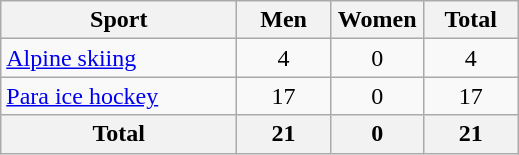<table class="wikitable sortable" style=text-align:center>
<tr>
<th width=150>Sport</th>
<th width=55>Men</th>
<th width=55>Women</th>
<th width=55>Total</th>
</tr>
<tr>
<td align=left><a href='#'>Alpine skiing</a></td>
<td>4</td>
<td>0</td>
<td>4</td>
</tr>
<tr>
<td align=left><a href='#'>Para ice hockey</a></td>
<td>17</td>
<td>0</td>
<td>17</td>
</tr>
<tr>
<th>Total</th>
<th>21</th>
<th>0</th>
<th>21</th>
</tr>
</table>
